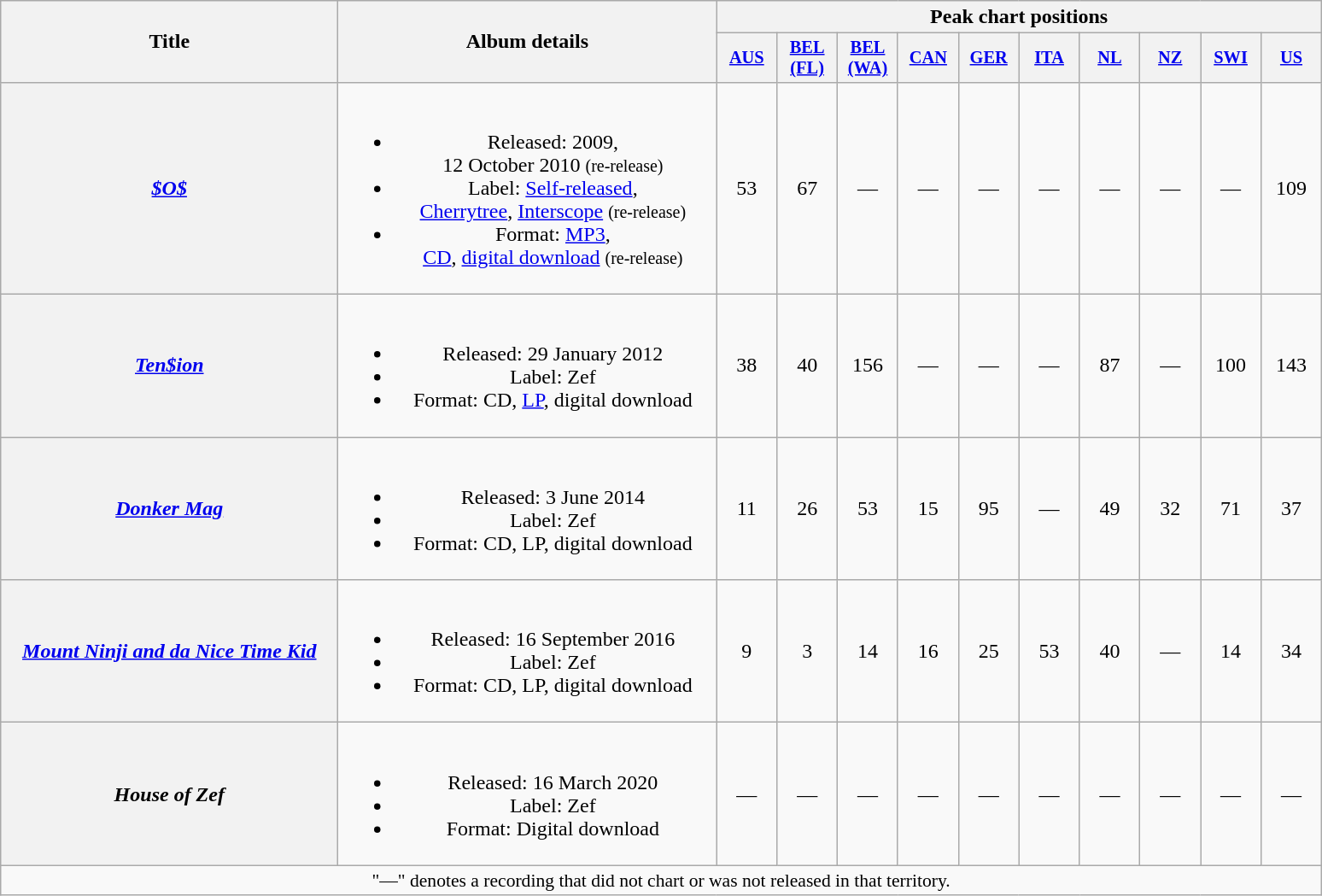<table class="wikitable plainrowheaders" style="text-align:center;">
<tr>
<th scope="col" rowspan="2" style="width:16em;">Title</th>
<th scope="col" rowspan="2" style="width:18em;">Album details</th>
<th scope="col" colspan="10">Peak chart positions</th>
</tr>
<tr>
<th scope="col" style="width:3em;font-size:85%;"><a href='#'>AUS</a><br></th>
<th scope="col" style="width:3em;font-size:85%;"><a href='#'>BEL<br>(FL)</a><br></th>
<th scope="col" style="width:3em;font-size:85%;"><a href='#'>BEL<br>(WA)</a><br></th>
<th scope="col" style="width:3em;font-size:85%;"><a href='#'>CAN</a><br></th>
<th scope="col" style="width:3em;font-size:85%;"><a href='#'>GER</a><br></th>
<th scope="col" style="width:3em;font-size:85%;"><a href='#'>ITA</a><br></th>
<th scope="col" style="width:3em;font-size:85%;"><a href='#'>NL</a><br></th>
<th scope="col" style="width:3em;font-size:85%;"><a href='#'>NZ</a><br></th>
<th scope="col" style="width:3em;font-size:85%;"><a href='#'>SWI</a><br></th>
<th scope="col" style="width:3em;font-size:85%;"><a href='#'>US</a><br></th>
</tr>
<tr>
<th scope="row"><em><a href='#'>$O$</a></em></th>
<td><br><ul><li>Released: 2009,<br>12 October 2010 <small>(re-release)</small></li><li>Label: <a href='#'>Self-released</a>,<br><a href='#'>Cherrytree</a>, <a href='#'>Interscope</a> <small>(re-release)</small></li><li>Format: <a href='#'>MP3</a>,<br><a href='#'>CD</a>, <a href='#'>digital download</a> <small>(re-release)</small></li></ul></td>
<td>53</td>
<td>67</td>
<td>—</td>
<td>—</td>
<td>—</td>
<td>—</td>
<td>—</td>
<td>—</td>
<td>—</td>
<td>109</td>
</tr>
<tr>
<th scope="row"><em><a href='#'>Ten$ion</a></em></th>
<td><br><ul><li>Released: 29 January 2012</li><li>Label: Zef</li><li>Format: CD, <a href='#'>LP</a>, digital download</li></ul></td>
<td>38</td>
<td>40</td>
<td>156</td>
<td>—</td>
<td>—</td>
<td>—</td>
<td>87</td>
<td>—</td>
<td>100</td>
<td>143</td>
</tr>
<tr>
<th scope="row"><em><a href='#'>Donker Mag</a></em></th>
<td><br><ul><li>Released: 3 June 2014</li><li>Label: Zef</li><li>Format: CD, LP, digital download</li></ul></td>
<td>11</td>
<td>26</td>
<td>53</td>
<td>15</td>
<td>95</td>
<td>—</td>
<td>49</td>
<td>32</td>
<td>71</td>
<td>37</td>
</tr>
<tr>
<th scope="row"><em><a href='#'>Mount Ninji and da Nice Time Kid</a></em></th>
<td><br><ul><li>Released: 16 September 2016</li><li>Label: Zef</li><li>Format: CD, LP, digital download</li></ul></td>
<td>9</td>
<td>3</td>
<td>14</td>
<td>16</td>
<td>25</td>
<td>53</td>
<td>40</td>
<td>—</td>
<td>14</td>
<td>34</td>
</tr>
<tr>
<th scope="row"><em>House of Zef</em></th>
<td><br><ul><li>Released: 16 March 2020</li><li>Label: Zef</li><li>Format: Digital download</li></ul></td>
<td>—</td>
<td>—</td>
<td>—</td>
<td>—</td>
<td>—</td>
<td>—</td>
<td>—</td>
<td>—</td>
<td>—</td>
<td>—</td>
</tr>
<tr>
<td colspan="12" style="font-size:90%">"—" denotes a recording that did not chart or was not released in that territory.</td>
</tr>
</table>
